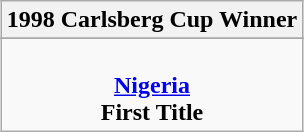<table class="wikitable" style="text-align: center; margin: 0 auto;">
<tr>
<th>1998 Carlsberg Cup Winner</th>
</tr>
<tr>
</tr>
<tr>
<td><br><strong><a href='#'>Nigeria</a></strong><br><strong>First Title</strong></td>
</tr>
</table>
